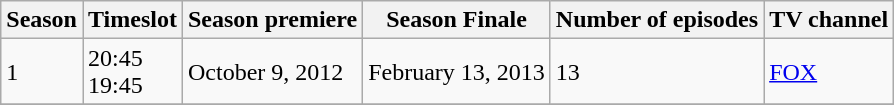<table class="wikitable">
<tr>
<th>Season</th>
<th>Timeslot</th>
<th>Season premiere</th>
<th>Season Finale</th>
<th>Number of episodes</th>
<th>TV channel</th>
</tr>
<tr>
<td>1</td>
<td>20:45 <br> 19:45</td>
<td>October 9, 2012</td>
<td>February 13, 2013</td>
<td>13</td>
<td><a href='#'>FOX</a></td>
</tr>
<tr>
</tr>
</table>
